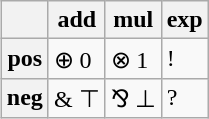<table class="wikitable" style="float:right">
<tr>
<th></th>
<th>add</th>
<th>mul</th>
<th>exp</th>
</tr>
<tr>
<th>pos</th>
<td>⊕ 0</td>
<td>⊗ 1</td>
<td>!</td>
</tr>
<tr>
<th>neg</th>
<td>& ⊤</td>
<td>⅋ ⊥</td>
<td>?</td>
</tr>
</table>
